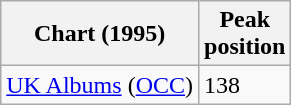<table class="wikitable">
<tr>
<th>Chart (1995)</th>
<th>Peak<br>position</th>
</tr>
<tr>
<td><a href='#'>UK Albums</a> (<a href='#'>OCC</a>) </td>
<td>138</td>
</tr>
</table>
